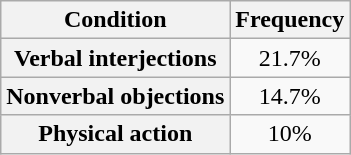<table class="wikitable" style="text-align:center">
<tr>
<th>Condition</th>
<th>Frequency</th>
</tr>
<tr>
<th>Verbal interjections</th>
<td>21.7%</td>
</tr>
<tr>
<th>Nonverbal objections</th>
<td>14.7%</td>
</tr>
<tr>
<th>Physical action</th>
<td>10%</td>
</tr>
</table>
